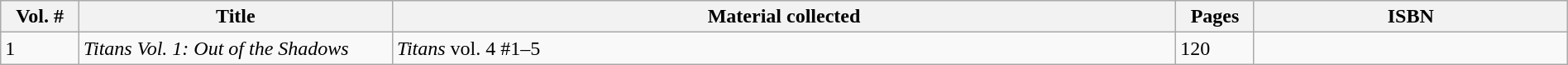<table class="wikitable" style="width:100%;">
<tr>
<th style="width:5%;">Vol. #</th>
<th style="width:20%;">Title</th>
<th style="width:50%;">Material collected</th>
<th style="width:5%;">Pages</th>
<th style="width:20%;">ISBN</th>
</tr>
<tr>
<td>1</td>
<td><em>Titans Vol. 1: Out of the Shadows</em></td>
<td><em>Titans</em> vol. 4 #1–5</td>
<td>120</td>
<td></td>
</tr>
</table>
